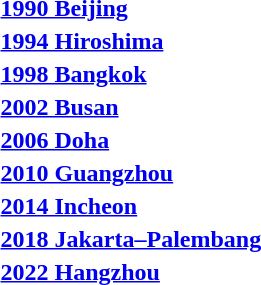<table>
<tr>
<th rowspan=2 style="text-align:left;"> <a href='#'>1990 Beijing</a></th>
<td rowspan=2></td>
<td rowspan=2></td>
<td></td>
</tr>
<tr>
<td></td>
</tr>
<tr>
<th rowspan=2 style="text-align:left;"> <a href='#'>1994 Hiroshima</a></th>
<td rowspan=2></td>
<td rowspan=2></td>
<td></td>
</tr>
<tr>
<td></td>
</tr>
<tr>
<th rowspan=2 style="text-align:left;"> <a href='#'>1998 Bangkok</a></th>
<td rowspan=2></td>
<td rowspan=2></td>
<td></td>
</tr>
<tr>
<td></td>
</tr>
<tr>
<th rowspan=2 style="text-align:left;"> <a href='#'>2002 Busan</a></th>
<td rowspan=2></td>
<td rowspan=2></td>
<td></td>
</tr>
<tr>
<td></td>
</tr>
<tr>
<th rowspan=2 style="text-align:left;"> <a href='#'>2006 Doha</a></th>
<td rowspan=2></td>
<td rowspan=2></td>
<td></td>
</tr>
<tr>
<td></td>
</tr>
<tr>
<th rowspan=2 style="text-align:left;"> <a href='#'>2010 Guangzhou</a></th>
<td rowspan=2></td>
<td rowspan=2></td>
<td></td>
</tr>
<tr>
<td></td>
</tr>
<tr>
<th rowspan=2 style="text-align:left;"> <a href='#'>2014 Incheon</a></th>
<td rowspan=2></td>
<td rowspan=2></td>
<td></td>
</tr>
<tr>
<td></td>
</tr>
<tr>
<th rowspan=2 style="text-align:left;"> <a href='#'>2018 Jakarta–Palembang</a></th>
<td rowspan=2></td>
<td rowspan=2></td>
<td></td>
</tr>
<tr>
<td></td>
</tr>
<tr>
<th rowspan=2 style="text-align:left;"> <a href='#'>2022 Hangzhou</a></th>
<td rowspan=2></td>
<td rowspan=2></td>
<td></td>
</tr>
<tr>
<td></td>
</tr>
</table>
